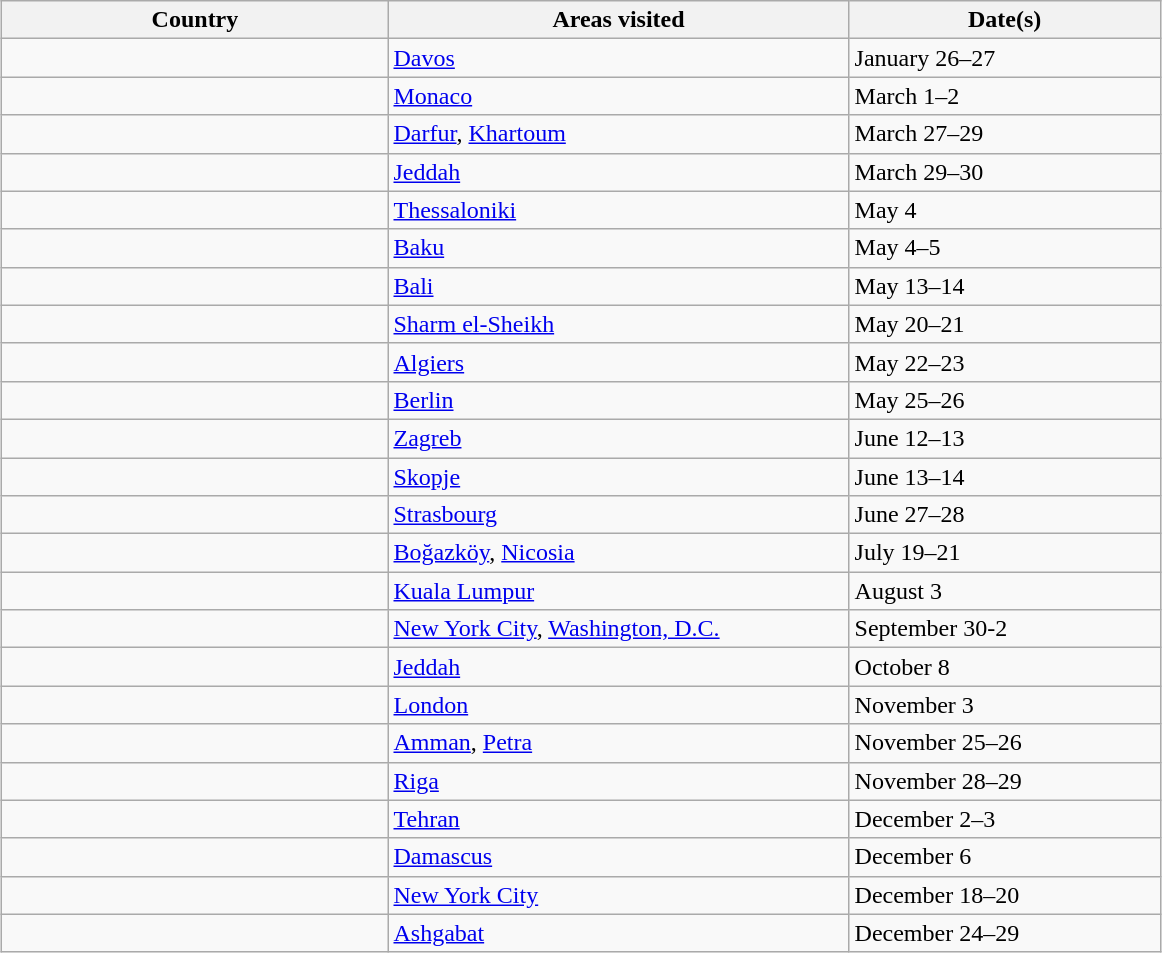<table class="wikitable" style="margin: 1em auto 1em auto">
<tr>
<th width=250>Country</th>
<th width=300>Areas visited</th>
<th width=200>Date(s)</th>
</tr>
<tr>
<td></td>
<td><a href='#'>Davos</a></td>
<td>January 26–27</td>
</tr>
<tr>
<td></td>
<td><a href='#'>Monaco</a></td>
<td>March 1–2</td>
</tr>
<tr>
<td></td>
<td><a href='#'>Darfur</a>, <a href='#'>Khartoum</a></td>
<td>March 27–29</td>
</tr>
<tr>
<td></td>
<td><a href='#'>Jeddah</a></td>
<td>March 29–30</td>
</tr>
<tr>
<td></td>
<td><a href='#'>Thessaloniki</a></td>
<td>May 4</td>
</tr>
<tr>
<td></td>
<td><a href='#'>Baku</a></td>
<td>May 4–5</td>
</tr>
<tr>
<td></td>
<td><a href='#'>Bali</a></td>
<td>May 13–14</td>
</tr>
<tr>
<td></td>
<td><a href='#'>Sharm el-Sheikh</a></td>
<td>May 20–21</td>
</tr>
<tr>
<td></td>
<td><a href='#'>Algiers</a></td>
<td>May 22–23</td>
</tr>
<tr>
<td></td>
<td><a href='#'>Berlin</a></td>
<td>May 25–26</td>
</tr>
<tr>
<td></td>
<td><a href='#'>Zagreb</a></td>
<td>June 12–13</td>
</tr>
<tr>
<td></td>
<td><a href='#'>Skopje</a></td>
<td>June 13–14</td>
</tr>
<tr>
<td></td>
<td><a href='#'>Strasbourg</a></td>
<td>June 27–28</td>
</tr>
<tr>
<td></td>
<td><a href='#'>Boğazköy</a>, <a href='#'>Nicosia</a></td>
<td>July 19–21</td>
</tr>
<tr>
<td></td>
<td><a href='#'>Kuala Lumpur</a></td>
<td>August 3</td>
</tr>
<tr>
<td></td>
<td><a href='#'>New York City</a>, <a href='#'>Washington, D.C.</a></td>
<td>September 30-2</td>
</tr>
<tr>
<td></td>
<td><a href='#'>Jeddah</a></td>
<td>October 8</td>
</tr>
<tr>
<td></td>
<td><a href='#'>London</a></td>
<td>November 3</td>
</tr>
<tr>
<td></td>
<td><a href='#'>Amman</a>, <a href='#'>Petra</a></td>
<td>November 25–26</td>
</tr>
<tr>
<td></td>
<td><a href='#'>Riga</a></td>
<td>November 28–29</td>
</tr>
<tr>
<td></td>
<td><a href='#'>Tehran</a></td>
<td>December 2–3</td>
</tr>
<tr>
<td></td>
<td><a href='#'>Damascus</a></td>
<td>December 6</td>
</tr>
<tr>
<td></td>
<td><a href='#'>New York City</a></td>
<td>December 18–20</td>
</tr>
<tr>
<td></td>
<td><a href='#'>Ashgabat</a></td>
<td>December 24–29</td>
</tr>
</table>
